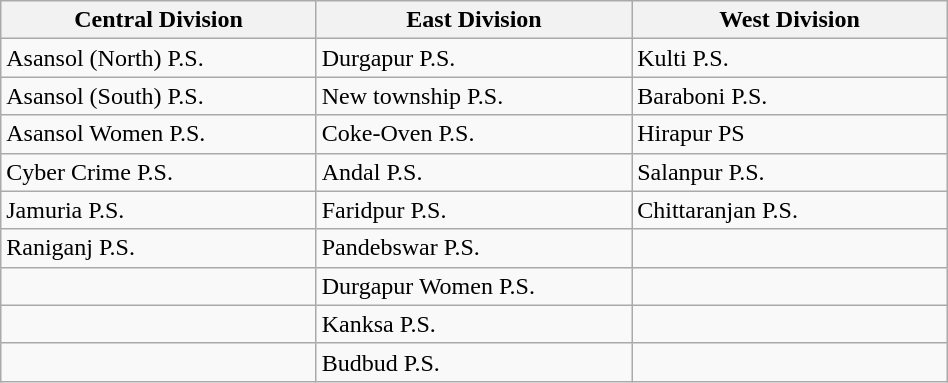<table class="wikitable sortable collapsible plainrowheaders" style="-align:left; width:50%;">
<tr>
<th scope="col" style="width: 20%;">Central Division</th>
<th scope="col" style="width: 20%;">East Division</th>
<th scope="col" style="width: 20%;">West Division</th>
</tr>
<tr>
<td>Asansol (North) P.S.</td>
<td>Durgapur P.S.</td>
<td>Kulti P.S.</td>
</tr>
<tr>
<td>Asansol (South) P.S.</td>
<td>New township P.S.</td>
<td>Baraboni P.S.</td>
</tr>
<tr>
<td>Asansol Women P.S.</td>
<td>Coke-Oven P.S.</td>
<td>Hirapur PS</td>
</tr>
<tr>
<td>Cyber Crime P.S.</td>
<td>Andal P.S.</td>
<td>Salanpur P.S.</td>
</tr>
<tr>
<td>Jamuria P.S.</td>
<td>Faridpur P.S.</td>
<td>Chittaranjan P.S.</td>
</tr>
<tr>
<td>Raniganj P.S.</td>
<td>Pandebswar P.S.</td>
<td></td>
</tr>
<tr>
<td></td>
<td>Durgapur Women P.S.</td>
<td></td>
</tr>
<tr>
<td></td>
<td>Kanksa P.S.</td>
<td></td>
</tr>
<tr>
<td></td>
<td>Budbud P.S.</td>
<td></td>
</tr>
</table>
